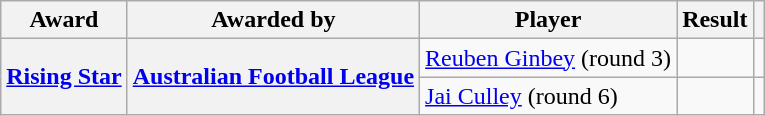<table class="wikitable plainrowheaders sortable">
<tr>
<th scope="col">Award</th>
<th scope="col">Awarded by</th>
<th scope="col">Player</th>
<th scope="col">Result</th>
<th class="unsortable"></th>
</tr>
<tr>
<th scope="row" rowspan=2><a href='#'>Rising Star</a></th>
<th scope="row" rowspan=2><a href='#'>Australian Football League</a></th>
<td><a href='#'>Reuben Ginbey</a> (round 3)</td>
<td></td>
<td></td>
</tr>
<tr>
<td><a href='#'>Jai Culley</a> (round 6)</td>
<td></td>
<td></td>
</tr>
</table>
